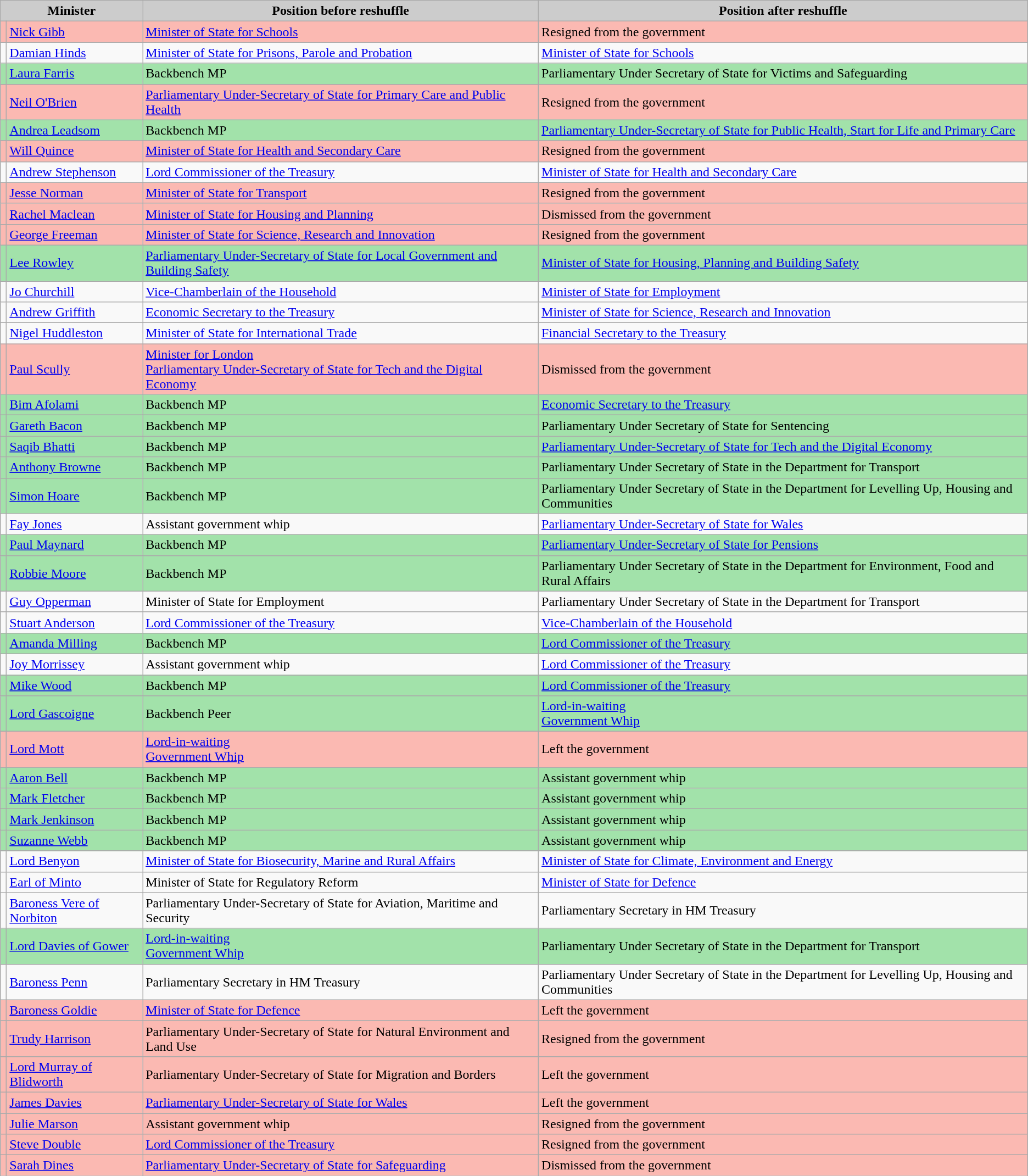<table class="wikitable">
<tr>
<th colspan="2" scope="col" style="background:#ccc;">Minister</th>
<th scope="col" style="background:#ccc;">Position before reshuffle</th>
<th scope="col" style="background:#ccc;">Position after reshuffle</th>
</tr>
<tr style="background:#FBB9B2;">
<td></td>
<td><a href='#'>Nick Gibb</a></td>
<td><a href='#'>Minister of State for Schools</a></td>
<td>Resigned from the government</td>
</tr>
<tr>
<td></td>
<td><a href='#'>Damian Hinds</a></td>
<td><a href='#'>Minister of State for Prisons, Parole and Probation</a></td>
<td><a href='#'>Minister of State for Schools</a></td>
</tr>
<tr style="background:#A2E2AA;">
<td></td>
<td><a href='#'>Laura Farris</a></td>
<td>Backbench MP</td>
<td>Parliamentary Under Secretary of State for Victims and Safeguarding</td>
</tr>
<tr style="background:#FBB9B2;">
<td></td>
<td><a href='#'>Neil O'Brien</a></td>
<td><a href='#'>Parliamentary Under-Secretary of State for Primary Care and Public Health</a></td>
<td>Resigned from the government</td>
</tr>
<tr style="background:#A2E2AA;">
<td></td>
<td><a href='#'>Andrea Leadsom</a></td>
<td>Backbench MP</td>
<td><a href='#'>Parliamentary Under-Secretary of State for Public Health, Start for Life and Primary Care</a></td>
</tr>
<tr style="background:#FBB9B2;">
<td></td>
<td><a href='#'>Will Quince</a></td>
<td><a href='#'>Minister of State for Health and Secondary Care</a></td>
<td>Resigned from the government</td>
</tr>
<tr>
<td></td>
<td><a href='#'>Andrew Stephenson</a></td>
<td><a href='#'>Lord Commissioner of the Treasury</a></td>
<td><a href='#'>Minister of State for Health and Secondary Care</a></td>
</tr>
<tr style="background:#FBB9B2;">
<td></td>
<td><a href='#'>Jesse Norman</a></td>
<td><a href='#'>Minister of State for Transport</a></td>
<td>Resigned from the government</td>
</tr>
<tr style="background:#FBB9B2;">
<td></td>
<td><a href='#'>Rachel Maclean</a></td>
<td><a href='#'>Minister of State for Housing and Planning</a></td>
<td>Dismissed from the government</td>
</tr>
<tr style="background:#FBB9B2;">
<td></td>
<td><a href='#'>George Freeman</a></td>
<td><a href='#'>Minister of State for Science, Research and Innovation</a></td>
<td>Resigned from the government</td>
</tr>
<tr style="background:#A2E2AA;">
<td></td>
<td><a href='#'>Lee Rowley</a></td>
<td><a href='#'>Parliamentary Under-Secretary of State for Local Government and Building Safety</a></td>
<td><a href='#'>Minister of State for Housing, Planning and Building Safety</a></td>
</tr>
<tr>
<td></td>
<td><a href='#'>Jo Churchill</a></td>
<td><a href='#'>Vice-Chamberlain of the Household</a></td>
<td><a href='#'>Minister of State for Employment</a></td>
</tr>
<tr>
<td></td>
<td><a href='#'>Andrew Griffith</a></td>
<td><a href='#'>Economic Secretary to the Treasury</a></td>
<td><a href='#'>Minister of State for Science, Research and Innovation</a></td>
</tr>
<tr>
<td></td>
<td><a href='#'>Nigel Huddleston</a></td>
<td><a href='#'>Minister of State for International Trade</a></td>
<td><a href='#'>Financial Secretary to the Treasury</a></td>
</tr>
<tr style="background:#FBB9B2;">
<td></td>
<td><a href='#'>Paul Scully</a></td>
<td><a href='#'>Minister for London</a><br><a href='#'>Parliamentary Under-Secretary of State for Tech and the Digital Economy</a></td>
<td>Dismissed from the government</td>
</tr>
<tr style="background:#A2E2AA;">
<td></td>
<td><a href='#'>Bim Afolami</a></td>
<td>Backbench MP</td>
<td><a href='#'>Economic Secretary to the Treasury</a></td>
</tr>
<tr style="background:#A2E2AA;">
<td></td>
<td><a href='#'>Gareth Bacon</a></td>
<td>Backbench MP</td>
<td>Parliamentary Under Secretary of State for Sentencing</td>
</tr>
<tr style="background:#A2E2AA;">
<td></td>
<td><a href='#'>Saqib Bhatti</a></td>
<td>Backbench MP</td>
<td><a href='#'>Parliamentary Under-Secretary of State for Tech and the Digital Economy</a></td>
</tr>
<tr style="background:#A2E2AA;">
<td></td>
<td><a href='#'>Anthony Browne</a></td>
<td>Backbench MP</td>
<td>Parliamentary Under Secretary of State in the Department for Transport</td>
</tr>
<tr style="background:#A2E2AA;">
<td></td>
<td><a href='#'>Simon Hoare</a></td>
<td>Backbench MP</td>
<td>Parliamentary Under Secretary of State in the Department for Levelling Up, Housing and Communities</td>
</tr>
<tr>
<td></td>
<td><a href='#'>Fay Jones</a></td>
<td>Assistant government whip</td>
<td><a href='#'>Parliamentary Under-Secretary of State for Wales</a></td>
</tr>
<tr style="background:#A2E2AA;">
<td></td>
<td><a href='#'>Paul Maynard</a></td>
<td>Backbench MP</td>
<td><a href='#'>Parliamentary Under-Secretary of State for Pensions</a></td>
</tr>
<tr style="background:#A2E2AA;">
<td></td>
<td><a href='#'>Robbie Moore</a></td>
<td>Backbench MP</td>
<td>Parliamentary Under Secretary of State in the Department for Environment, Food and Rural Affairs</td>
</tr>
<tr>
<td></td>
<td><a href='#'>Guy Opperman</a></td>
<td>Minister of State for Employment</td>
<td>Parliamentary Under Secretary of State in the Department for Transport</td>
</tr>
<tr>
<td></td>
<td><a href='#'>Stuart Anderson</a></td>
<td><a href='#'>Lord Commissioner of the Treasury</a></td>
<td><a href='#'>Vice-Chamberlain of the Household</a></td>
</tr>
<tr style="background:#A2E2AA;">
<td></td>
<td><a href='#'>Amanda Milling</a></td>
<td>Backbench MP</td>
<td><a href='#'>Lord Commissioner of the Treasury</a></td>
</tr>
<tr>
<td></td>
<td><a href='#'>Joy Morrissey</a></td>
<td>Assistant government whip</td>
<td><a href='#'>Lord Commissioner of the Treasury</a></td>
</tr>
<tr style="background:#A2E2AA;">
<td></td>
<td><a href='#'>Mike Wood</a></td>
<td>Backbench MP</td>
<td><a href='#'>Lord Commissioner of the Treasury</a></td>
</tr>
<tr style="background:#A2E2AA;">
<td></td>
<td><a href='#'>Lord Gascoigne</a></td>
<td>Backbench Peer</td>
<td><a href='#'>Lord-in-waiting</a><br><a href='#'>Government Whip</a></td>
</tr>
<tr style="background:#FBB9B2;">
<td></td>
<td><a href='#'>Lord Mott</a></td>
<td><a href='#'>Lord-in-waiting</a><br><a href='#'>Government Whip</a></td>
<td>Left the government</td>
</tr>
<tr style="background:#A2E2AA;">
<td></td>
<td><a href='#'>Aaron Bell</a></td>
<td>Backbench MP</td>
<td>Assistant government whip</td>
</tr>
<tr style="background:#A2E2AA;">
<td></td>
<td><a href='#'>Mark Fletcher</a></td>
<td>Backbench MP</td>
<td>Assistant government whip</td>
</tr>
<tr style="background:#A2E2AA;">
<td></td>
<td><a href='#'>Mark Jenkinson</a></td>
<td>Backbench MP</td>
<td>Assistant government whip</td>
</tr>
<tr style="background:#A2E2AA;">
<td></td>
<td><a href='#'>Suzanne Webb</a></td>
<td>Backbench MP</td>
<td>Assistant government whip</td>
</tr>
<tr>
<td></td>
<td><a href='#'>Lord Benyon</a></td>
<td><a href='#'>Minister of State for Biosecurity, Marine and Rural Affairs</a></td>
<td><a href='#'>Minister of State for Climate, Environment and Energy</a></td>
</tr>
<tr>
<td></td>
<td><a href='#'>Earl of Minto</a></td>
<td>Minister of State for Regulatory Reform</td>
<td><a href='#'>Minister of State for Defence</a></td>
</tr>
<tr>
<td></td>
<td><a href='#'>Baroness Vere of Norbiton</a></td>
<td>Parliamentary Under-Secretary of State for Aviation, Maritime and Security</td>
<td>Parliamentary Secretary in HM Treasury </td>
</tr>
<tr style="background:#A2E2AA;">
<td></td>
<td><a href='#'>Lord Davies of Gower</a></td>
<td><a href='#'>Lord-in-waiting</a><br><a href='#'>Government Whip</a></td>
<td>Parliamentary Under Secretary of State in the Department for Transport</td>
</tr>
<tr>
<td></td>
<td><a href='#'>Baroness Penn</a></td>
<td>Parliamentary Secretary in HM Treasury</td>
<td>Parliamentary Under Secretary of State in the Department for Levelling Up, Housing and Communities</td>
</tr>
<tr style="background:#FBB9B2;">
<td></td>
<td><a href='#'>Baroness Goldie</a></td>
<td><a href='#'>Minister of State for Defence</a></td>
<td>Left the government</td>
</tr>
<tr style="background:#FBB9B2;">
<td></td>
<td><a href='#'>Trudy Harrison</a></td>
<td>Parliamentary Under-Secretary of State for Natural Environment and Land Use</td>
<td>Resigned from the government</td>
</tr>
<tr style="background:#FBB9B2;">
<td></td>
<td><a href='#'>Lord Murray of Blidworth</a></td>
<td>Parliamentary Under-Secretary of State for Migration and Borders</td>
<td>Left the government</td>
</tr>
<tr style="background:#FBB9B2;">
<td></td>
<td><a href='#'>James Davies</a></td>
<td><a href='#'>Parliamentary Under-Secretary of State for Wales</a></td>
<td>Left the government</td>
</tr>
<tr style="background:#FBB9B2;">
<td></td>
<td><a href='#'>Julie Marson</a></td>
<td>Assistant government whip</td>
<td>Resigned from the government</td>
</tr>
<tr style="background:#FBB9B2;">
<td></td>
<td><a href='#'>Steve Double</a></td>
<td><a href='#'>Lord Commissioner of the Treasury</a></td>
<td>Resigned from the government</td>
</tr>
<tr style="background:#FBB9B2;">
<td></td>
<td><a href='#'>Sarah Dines</a></td>
<td><a href='#'>Parliamentary Under-Secretary of State for Safeguarding</a></td>
<td>Dismissed from the government</td>
</tr>
</table>
